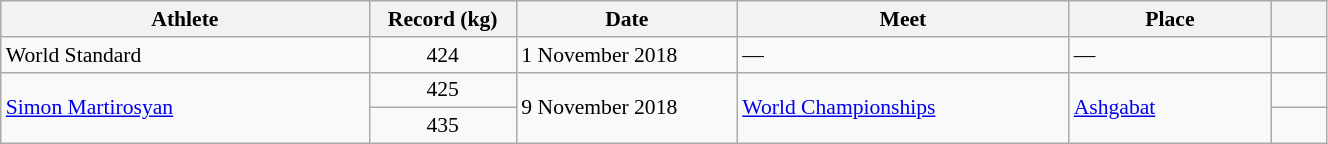<table class="wikitable" style="font-size:90%; width: 70%;">
<tr>
<th width=20%>Athlete</th>
<th width=8%>Record (kg)</th>
<th width=12%>Date</th>
<th width=18%>Meet</th>
<th width=11%>Place</th>
<th width=3%></th>
</tr>
<tr>
<td>World Standard</td>
<td align="center">424</td>
<td>1 November 2018</td>
<td>—</td>
<td>—</td>
<td></td>
</tr>
<tr>
<td rowspan=2> <a href='#'>Simon Martirosyan</a></td>
<td align="center">425</td>
<td rowspan=2>9 November 2018</td>
<td rowspan=2><a href='#'>World Championships</a></td>
<td rowspan=2><a href='#'>Ashgabat</a></td>
<td></td>
</tr>
<tr>
<td align="center">435</td>
<td></td>
</tr>
</table>
